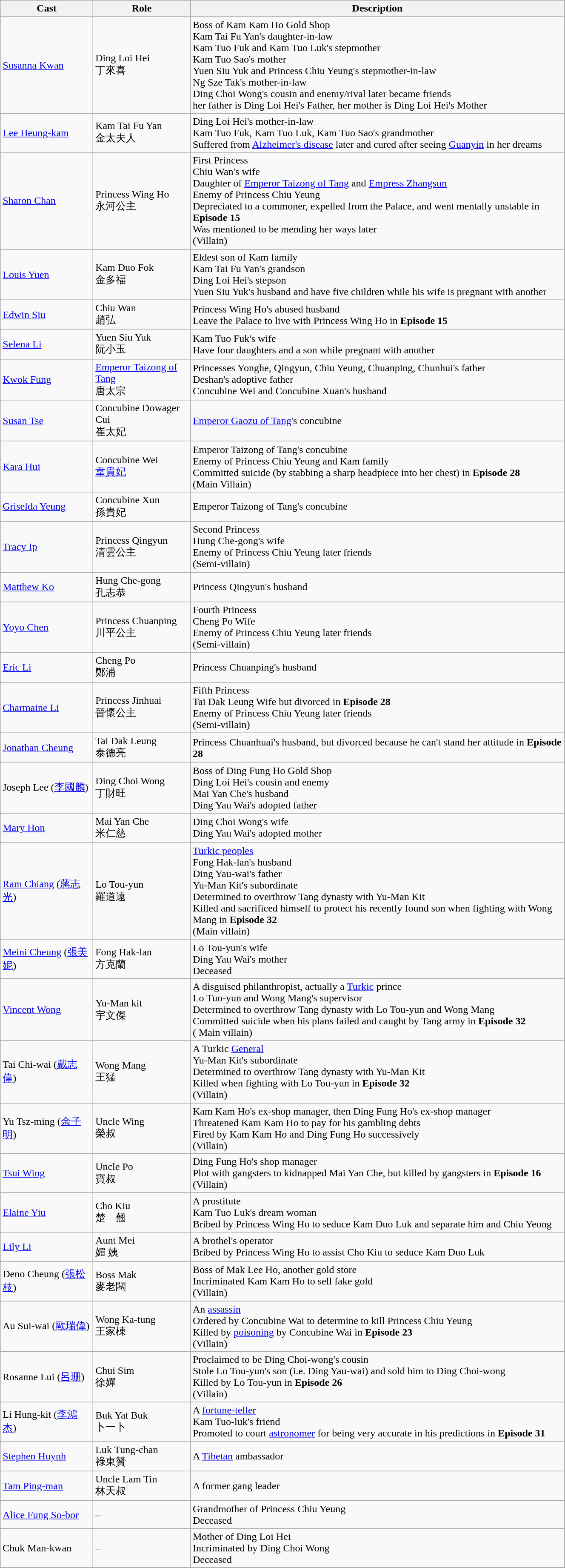<table class="wikitable" width="70%">
<tr>
<th>Cast</th>
<th>Role</th>
<th>Description</th>
</tr>
<tr>
<td><a href='#'>Susanna Kwan</a></td>
<td>Ding Loi Hei <br>丁來喜</td>
<td>Boss of Kam Kam Ho Gold Shop <br> Kam Tai Fu Yan's daughter-in-law <br> Kam Tuo Fuk and Kam Tuo Luk's stepmother <br> Kam Tuo Sao's mother <br> Yuen Siu Yuk and Princess Chiu Yeung's stepmother-in-law <br> Ng Sze Tak's mother-in-law <br> Ding Choi Wong's cousin and enemy/rival later became friends <br> her father is Ding Loi Hei's Father, her mother is Ding Loi Hei's Mother</td>
</tr>
<tr>
<td><a href='#'>Lee Heung-kam</a></td>
<td>Kam Tai Fu Yan <br> 金太夫人</td>
<td>Ding Loi Hei's mother-in-law <br> Kam Tuo Fuk, Kam Tuo Luk, Kam Tuo Sao's grandmother <br> Suffered from <a href='#'>Alzheimer's disease</a> later and cured after seeing <a href='#'>Guanyin</a> in her dreams</td>
</tr>
<tr>
<td><a href='#'>Sharon Chan</a></td>
<td>Princess Wing Ho <br> 永河公主</td>
<td>First Princess <br> Chiu Wan's wife <br> Daughter of <a href='#'>Emperor Taizong of Tang</a> and <a href='#'>Empress Zhangsun</a> <br> Enemy of Princess Chiu Yeung <br> Depreciated to a commoner, expelled from the Palace, and went mentally unstable in <strong>Episode 15</strong> <br> Was mentioned to be mending her ways later <br> (Villain)</td>
</tr>
<tr>
<td><a href='#'>Louis Yuen</a></td>
<td>Kam Duo Fok <br> 金多福</td>
<td>Eldest son of Kam family <br> Kam Tai Fu Yan's grandson <br> Ding Loi Hei's stepson <br> Yuen Siu Yuk's husband and have five children while his wife is pregnant with another</td>
</tr>
<tr>
<td><a href='#'>Edwin Siu</a></td>
<td>Chiu Wan <br> 趙弘</td>
<td>Princess Wing Ho's abused husband <br> Leave the Palace to live with Princess Wing Ho in <strong>Episode 15</strong></td>
</tr>
<tr>
<td><a href='#'>Selena Li</a></td>
<td>Yuen Siu Yuk <br> 阮小玉</td>
<td>Kam Tuo Fuk's wife <br> Have four daughters and a son while pregnant with another</td>
</tr>
<tr>
<td><a href='#'>Kwok Fung</a></td>
<td><a href='#'>Emperor Taizong of Tang</a> <br> 唐太宗</td>
<td>Princesses Yonghe, Qingyun, Chiu Yeung, Chuanping, Chunhui's father <br> Deshan's adoptive father <br> Concubine Wei and Concubine Xuan's husband</td>
</tr>
<tr>
<td><a href='#'>Susan Tse</a></td>
<td>Concubine Dowager Cui <br> 崔太妃</td>
<td><a href='#'>Emperor Gaozu of Tang</a>'s concubine</td>
</tr>
<tr>
<td><a href='#'>Kara Hui</a></td>
<td>Concubine Wei <br> <a href='#'>韋貴妃</a></td>
<td>Emperor Taizong of Tang's concubine <br> Enemy of Princess Chiu Yeung and Kam family <br> Committed suicide (by stabbing a sharp headpiece into her chest) in <strong>Episode 28</strong> <br> (Main Villain)</td>
</tr>
<tr>
<td><a href='#'>Griselda Yeung</a></td>
<td>Concubine Xun <br> 孫貴妃</td>
<td>Emperor Taizong of Tang's concubine</td>
</tr>
<tr>
<td><a href='#'>Tracy Ip</a></td>
<td>Princess Qingyun <br> 清雲公主</td>
<td>Second Princess <br> Hung Che-gong's wife <br> Enemy of Princess Chiu Yeung later friends <br> (Semi-villain)</td>
</tr>
<tr>
<td><a href='#'>Matthew Ko</a></td>
<td>Hung Che-gong <br> 孔志恭</td>
<td>Princess Qingyun's husband</td>
</tr>
<tr>
<td><a href='#'>Yoyo Chen</a></td>
<td>Princess Chuanping <br> 川平公主</td>
<td>Fourth Princess <br> Cheng Po Wife <br> Enemy of Princess Chiu Yeung later friends <br> (Semi-villain)</td>
</tr>
<tr>
<td><a href='#'>Eric Li</a></td>
<td>Cheng Po <br> 鄭浦</td>
<td>Princess Chuanping's husband</td>
</tr>
<tr>
<td><a href='#'>Charmaine Li</a></td>
<td>Princess Jinhuai <br>晉懷公主</td>
<td>Fifth Princess <br> Tai Dak Leung Wife but divorced in <strong>Episode 28</strong> <br> Enemy of Princess Chiu Yeung later friends <br> (Semi-villain)</td>
</tr>
<tr>
<td><a href='#'>Jonathan Cheung</a></td>
<td>Tai Dak Leung <br> 泰德亮</td>
<td>Princess Chuanhuai's husband, but divorced because he can't stand her attitude in <strong>Episode 28</strong></td>
</tr>
<tr>
</tr>
<tr>
<td>Joseph Lee (<a href='#'>李國麟</a>)</td>
<td>Ding Choi Wong <br>丁財旺</td>
<td>Boss of Ding Fung Ho Gold Shop <br> Ding Loi Hei's cousin and enemy <br> Mai Yan Che's husband <br> Ding Yau Wai's adopted father</td>
</tr>
<tr>
<td><a href='#'>Mary Hon</a></td>
<td>Mai Yan Che <br> 米仁慈</td>
<td>Ding Choi Wong's wife <br> Ding Yau Wai's adopted mother</td>
</tr>
<tr>
<td><a href='#'>Ram Chiang</a> (<a href='#'>蔣志光</a>)</td>
<td>Lo Tou-yun <br> 羅道遠</td>
<td><a href='#'>Turkic peoples</a> <br> Fong Hak-lan's husband <br> Ding Yau-wai's father <br> Yu-Man Kit's subordinate <br> Determined to overthrow Tang dynasty with Yu-Man Kit <br> Killed and sacrificed himself to protect his recently found son when fighting with Wong Mang in <strong>Episode 32</strong> <br> (Main villain)</td>
</tr>
<tr>
<td><a href='#'>Meini Cheung</a> (<a href='#'>張美妮</a>)</td>
<td>Fong Hak-lan <br> 方克蘭</td>
<td>Lo Tou-yun's wife <br> Ding Yau Wai's mother <br> Deceased</td>
</tr>
<tr>
<td><a href='#'>Vincent Wong</a></td>
<td>Yu-Man kit <br> 宇文傑</td>
<td>A disguised philanthropist, actually a <a href='#'>Turkic</a> prince <br> Lo Tuo-yun and Wong Mang's supervisor <br> Determined to overthrow Tang dynasty with Lo Tou-yun and Wong Mang <br> Committed suicide when his plans failed and caught by Tang army in <strong>Episode 32</strong> <br>( Main villain)</td>
</tr>
<tr>
<td>Tai Chi-wai (<a href='#'>戴志偉</a>)</td>
<td>Wong Mang <br> 王猛</td>
<td>A Turkic <a href='#'>General</a> <br> Yu-Man Kit's subordinate <br> Determined to overthrow Tang dynasty with Yu-Man Kit <br> Killed when fighting with Lo Tou-yun in <strong>Episode 32</strong> <br> (Villain)</td>
</tr>
<tr>
<td>Yu Tsz-ming (<a href='#'>余子明</a>)</td>
<td>Uncle Wing <br> 榮叔</td>
<td>Kam Kam Ho's ex-shop manager, then Ding Fung Ho's ex-shop manager <br> Threatened Kam Kam Ho to pay for his gambling debts <br> Fired by Kam Kam Ho and Ding Fung Ho successively <br> (Villain)</td>
</tr>
<tr>
<td><a href='#'>Tsui Wing</a></td>
<td>Uncle Po <br> 寶叔</td>
<td>Ding Fung Ho's shop manager <br> Plot with gangsters to kidnapped Mai Yan Che, but killed by gangsters in <strong>Episode 16</strong> <br> (Villain)</td>
</tr>
<tr>
<td><a href='#'>Elaine Yiu</a></td>
<td>Cho Kiu <br> 楚　翹</td>
<td>A prostitute <br> Kam Tuo Luk's dream woman <br> Bribed by Princess Wing Ho to seduce Kam Duo Luk and separate him and Chiu Yeong</td>
</tr>
<tr>
<td><a href='#'>Lily Li</a></td>
<td>Aunt Mei <br> 媚 姨</td>
<td>A brothel's operator <br> Bribed by Princess Wing Ho to assist Cho Kiu to seduce Kam Duo Luk</td>
</tr>
<tr>
<td>Deno Cheung (<a href='#'>張松枝</a>)</td>
<td>Boss Mak <br> 麥老闆</td>
<td>Boss of Mak Lee Ho, another gold store <br> Incriminated Kam Kam Ho to sell fake gold <br> (Villain)</td>
</tr>
<tr>
<td>Au Sui-wai (<a href='#'>歐瑞偉</a>)</td>
<td>Wong Ka-tung <br> 王家棟</td>
<td>An <a href='#'>assassin</a> <br> Ordered by Concubine Wai to determine to kill Princess Chiu Yeung <br> Killed by <a href='#'>poisoning</a> by Concubine Wai in <strong>Episode 23</strong> <br> (Villain)</td>
</tr>
<tr>
<td>Rosanne Lui (<a href='#'>呂珊</a>)</td>
<td>Chui Sim <br> 徐嬋</td>
<td>Proclaimed to be Ding Choi-wong's cousin <br> Stole Lo Tou-yun's son (i.e. Ding Yau-wai) and sold him to Ding Choi-wong <br> Killed by Lo Tou-yun in <strong>Episode 26</strong> <br> (Villain)</td>
</tr>
<tr>
<td>Li Hung-kit (<a href='#'>李鴻杰</a>)</td>
<td>Buk Yat Buk <br> 卜一卜</td>
<td>A <a href='#'>fortune-teller</a> <br> Kam Tuo-luk's friend <br> Promoted to court <a href='#'>astronomer</a> for being very accurate in his predictions in <strong>Episode 31</strong></td>
</tr>
<tr>
<td><a href='#'>Stephen Huynh</a></td>
<td>Luk Tung-chan <br> 祿東贊</td>
<td>A <a href='#'>Tibetan</a> ambassador</td>
</tr>
<tr>
<td><a href='#'>Tam Ping-man</a></td>
<td>Uncle Lam Tin <br> 林天叔</td>
<td>A former gang leader</td>
</tr>
<tr>
<td><a href='#'>Alice Fung So-bor</a></td>
<td>–</td>
<td>Grandmother of Princess Chiu Yeung <br> Deceased</td>
</tr>
<tr>
<td>Chuk Man-kwan</td>
<td>–</td>
<td>Mother of Ding Loi Hei <br> Incriminated by Ding Choi Wong <br> Deceased</td>
</tr>
<tr>
</tr>
</table>
